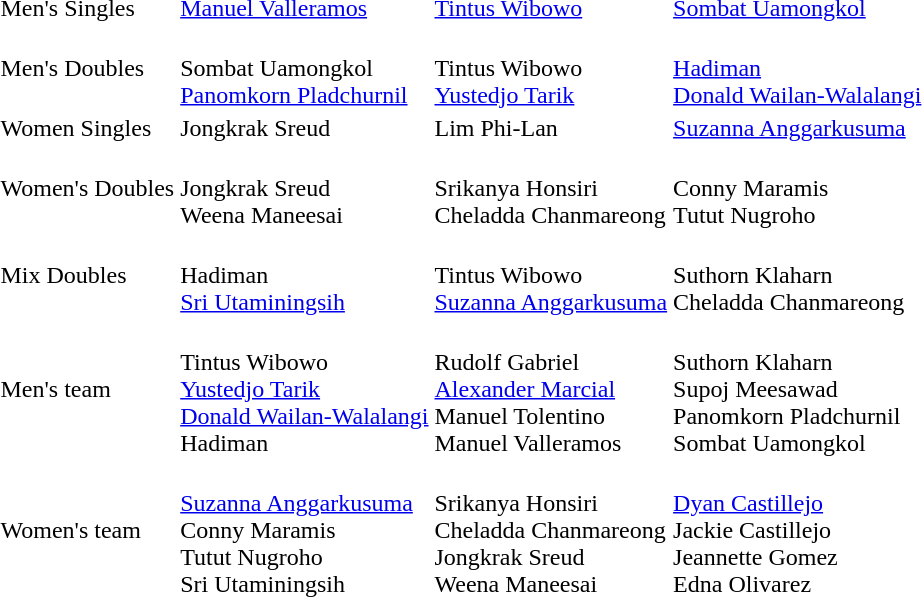<table>
<tr>
<td>Men's Singles</td>
<td> <a href='#'>Manuel Valleramos</a></td>
<td> <a href='#'>Tintus Wibowo</a></td>
<td> <a href='#'>Sombat Uamongkol</a></td>
</tr>
<tr>
<td>Men's Doubles</td>
<td><br>Sombat Uamongkol<br><a href='#'>Panomkorn Pladchurnil</a></td>
<td><br>Tintus Wibowo<br><a href='#'>Yustedjo Tarik</a></td>
<td><br><a href='#'>Hadiman</a><br><a href='#'>Donald Wailan-Walalangi</a></td>
</tr>
<tr>
<td>Women Singles</td>
<td> Jongkrak Sreud</td>
<td> Lim Phi-Lan</td>
<td> <a href='#'>Suzanna Anggarkusuma</a></td>
</tr>
<tr>
<td>Women's Doubles</td>
<td><br>Jongkrak Sreud<br>Weena Maneesai</td>
<td><br>Srikanya Honsiri<br>Cheladda Chanmareong</td>
<td><br>Conny Maramis<br>Tutut Nugroho</td>
</tr>
<tr>
<td>Mix Doubles</td>
<td><br>Hadiman<br><a href='#'>Sri Utaminingsih</a></td>
<td><br>Tintus Wibowo<br><a href='#'>Suzanna Anggarkusuma</a></td>
<td><br>Suthorn Klaharn<br>Cheladda Chanmareong</td>
</tr>
<tr>
<td>Men's team</td>
<td><br>Tintus Wibowo<br><a href='#'>Yustedjo Tarik</a><br><a href='#'>Donald Wailan-Walalangi</a><br>Hadiman</td>
<td><br>Rudolf Gabriel<br><a href='#'>Alexander Marcial</a><br>Manuel Tolentino<br>Manuel Valleramos</td>
<td><br>Suthorn Klaharn<br>Supoj Meesawad<br>Panomkorn Pladchurnil<br>Sombat Uamongkol</td>
</tr>
<tr>
<td>Women's team</td>
<td><br><a href='#'>Suzanna Anggarkusuma</a><br>Conny Maramis<br>Tutut Nugroho<br>Sri Utaminingsih</td>
<td><br>Srikanya Honsiri<br>Cheladda Chanmareong<br>Jongkrak Sreud<br>Weena Maneesai</td>
<td><br><a href='#'>Dyan Castillejo</a><br>Jackie Castillejo<br>Jeannette Gomez<br>Edna Olivarez</td>
</tr>
</table>
